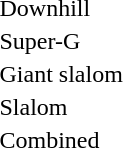<table>
<tr>
<td>Downhill<br></td>
<td></td>
<td></td>
<td></td>
</tr>
<tr>
<td>Super-G<br></td>
<td></td>
<td></td>
<td></td>
</tr>
<tr>
<td>Giant slalom<br></td>
<td></td>
<td></td>
<td></td>
</tr>
<tr>
<td>Slalom<br></td>
<td></td>
<td></td>
<td></td>
</tr>
<tr>
<td>Combined<br></td>
<td></td>
<td></td>
<td></td>
</tr>
</table>
